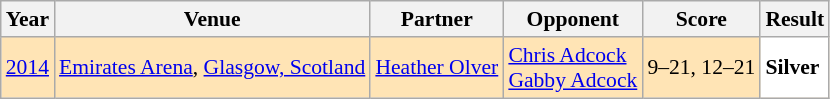<table class="sortable wikitable" style="font-size: 90%;">
<tr>
<th>Year</th>
<th>Venue</th>
<th>Partner</th>
<th>Opponent</th>
<th>Score</th>
<th>Result</th>
</tr>
<tr style="background:#FFE4B5">
<td align="center"><a href='#'>2014</a></td>
<td align="left"><a href='#'>Emirates Arena</a>, <a href='#'>Glasgow, Scotland</a></td>
<td align="left"> <a href='#'>Heather Olver</a></td>
<td align="left"> <a href='#'>Chris Adcock</a> <br>  <a href='#'>Gabby Adcock</a></td>
<td align="left">9–21, 12–21</td>
<td style="text-align:left; background:white"> <strong>Silver</strong></td>
</tr>
</table>
